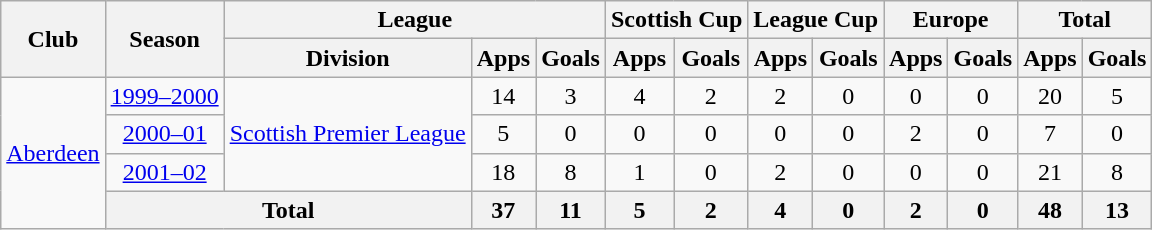<table class="wikitable" style="text-align:center">
<tr>
<th rowspan="2">Club</th>
<th rowspan="2">Season</th>
<th colspan="3">League</th>
<th colspan="2">Scottish Cup</th>
<th colspan="2">League Cup</th>
<th colspan="2">Europe</th>
<th colspan="2">Total</th>
</tr>
<tr>
<th>Division</th>
<th>Apps</th>
<th>Goals</th>
<th>Apps</th>
<th>Goals</th>
<th>Apps</th>
<th>Goals</th>
<th>Apps</th>
<th>Goals</th>
<th>Apps</th>
<th>Goals</th>
</tr>
<tr>
<td rowspan="4"><a href='#'>Aberdeen</a></td>
<td><a href='#'>1999–2000</a></td>
<td rowspan="3"><a href='#'>Scottish Premier League</a></td>
<td>14</td>
<td>3</td>
<td>4</td>
<td>2</td>
<td>2</td>
<td>0</td>
<td>0</td>
<td>0</td>
<td>20</td>
<td>5</td>
</tr>
<tr>
<td><a href='#'>2000–01</a></td>
<td>5</td>
<td>0</td>
<td>0</td>
<td>0</td>
<td>0</td>
<td>0</td>
<td>2</td>
<td>0</td>
<td>7</td>
<td>0</td>
</tr>
<tr>
<td><a href='#'>2001–02</a></td>
<td>18</td>
<td>8</td>
<td>1</td>
<td>0</td>
<td>2</td>
<td>0</td>
<td>0</td>
<td>0</td>
<td>21</td>
<td>8</td>
</tr>
<tr>
<th colspan="2">Total</th>
<th>37</th>
<th>11</th>
<th>5</th>
<th>2</th>
<th>4</th>
<th>0</th>
<th>2</th>
<th>0</th>
<th>48</th>
<th>13</th>
</tr>
</table>
